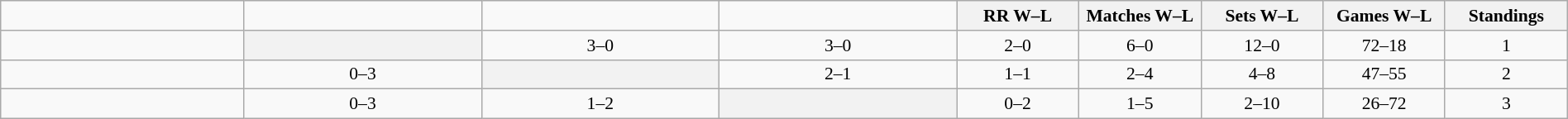<table class="wikitable" style="width: 100%; text-align:center; font-size:90%">
<tr>
<td width=166></td>
<td width=162></td>
<td width=162></td>
<td width=162></td>
<th width=80>RR W–L</th>
<th width=80>Matches W–L</th>
<th width=80>Sets W–L</th>
<th width=80>Games W–L</th>
<th width=80>Standings</th>
</tr>
<tr>
<td style="text-align:left;"></td>
<th bgcolor="ededed"></th>
<td>3–0</td>
<td>3–0</td>
<td>2–0</td>
<td>6–0</td>
<td>12–0</td>
<td>72–18</td>
<td>1</td>
</tr>
<tr>
<td style="text-align:left;"></td>
<td>0–3</td>
<th bgcolor="ededed"></th>
<td>2–1</td>
<td>1–1</td>
<td>2–4</td>
<td>4–8</td>
<td>47–55</td>
<td>2</td>
</tr>
<tr>
<td style="text-align:left;"></td>
<td>0–3</td>
<td>1–2</td>
<th bgcolor="ededed"></th>
<td>0–2</td>
<td>1–5</td>
<td>2–10</td>
<td>26–72</td>
<td>3</td>
</tr>
</table>
